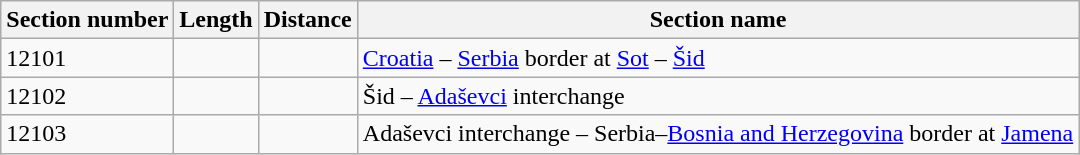<table class="wikitable">
<tr>
<th>Section number</th>
<th>Length</th>
<th>Distance</th>
<th>Section name</th>
</tr>
<tr>
<td>12101</td>
<td></td>
<td></td>
<td><a href='#'>Croatia</a> – <a href='#'>Serbia</a> border at <a href='#'>Sot</a> – <a href='#'>Šid</a></td>
</tr>
<tr>
<td>12102</td>
<td></td>
<td></td>
<td>Šid – <a href='#'>Adaševci</a> interchange</td>
</tr>
<tr>
<td>12103</td>
<td></td>
<td></td>
<td>Adaševci interchange – Serbia–<a href='#'>Bosnia and Herzegovina</a> border at <a href='#'>Jamena</a></td>
</tr>
</table>
